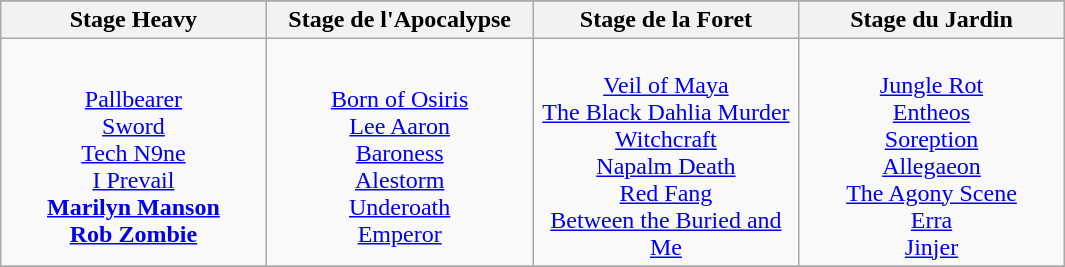<table class="wikitable" style="text-align:center; vertical-align:top; width:710px">
<tr>
</tr>
<tr>
<th>Stage Heavy</th>
<th>Stage de l'Apocalypse</th>
<th>Stage de la Foret</th>
<th>Stage du Jardin</th>
</tr>
<tr>
<td style="width:175px;"><br><a href='#'>Pallbearer</a><br>
<a href='#'>Sword</a><br>
<a href='#'>Tech N9ne</a><br>
<a href='#'>I Prevail</a><br>
<strong><a href='#'>Marilyn Manson</a></strong><br>
<strong><a href='#'>Rob Zombie</a></strong></td>
<td style="width:175px;"><br><a href='#'>Born of Osiris</a><br>
<a href='#'>Lee Aaron</a><br>
<a href='#'>Baroness</a><br>
<a href='#'>Alestorm</a><br>
<a href='#'>Underoath</a><br>
<a href='#'>Emperor</a></td>
<td style="width:175px;"><br><a href='#'>Veil of Maya</a><br>
<a href='#'>The Black Dahlia Murder</a><br>
<a href='#'>Witchcraft</a><br>
<a href='#'>Napalm Death</a><br>
<a href='#'>Red Fang</a><br>
<a href='#'>Between the Buried and Me</a></td>
<td style="width:175px;"><br><a href='#'>Jungle Rot</a><br>
<a href='#'>Entheos</a><br>
<a href='#'>Soreption</a><br>
<a href='#'>Allegaeon</a><br>
<a href='#'>The Agony Scene</a><br>
<a href='#'>Erra</a><br>
<a href='#'>Jinjer</a></td>
</tr>
<tr>
</tr>
</table>
